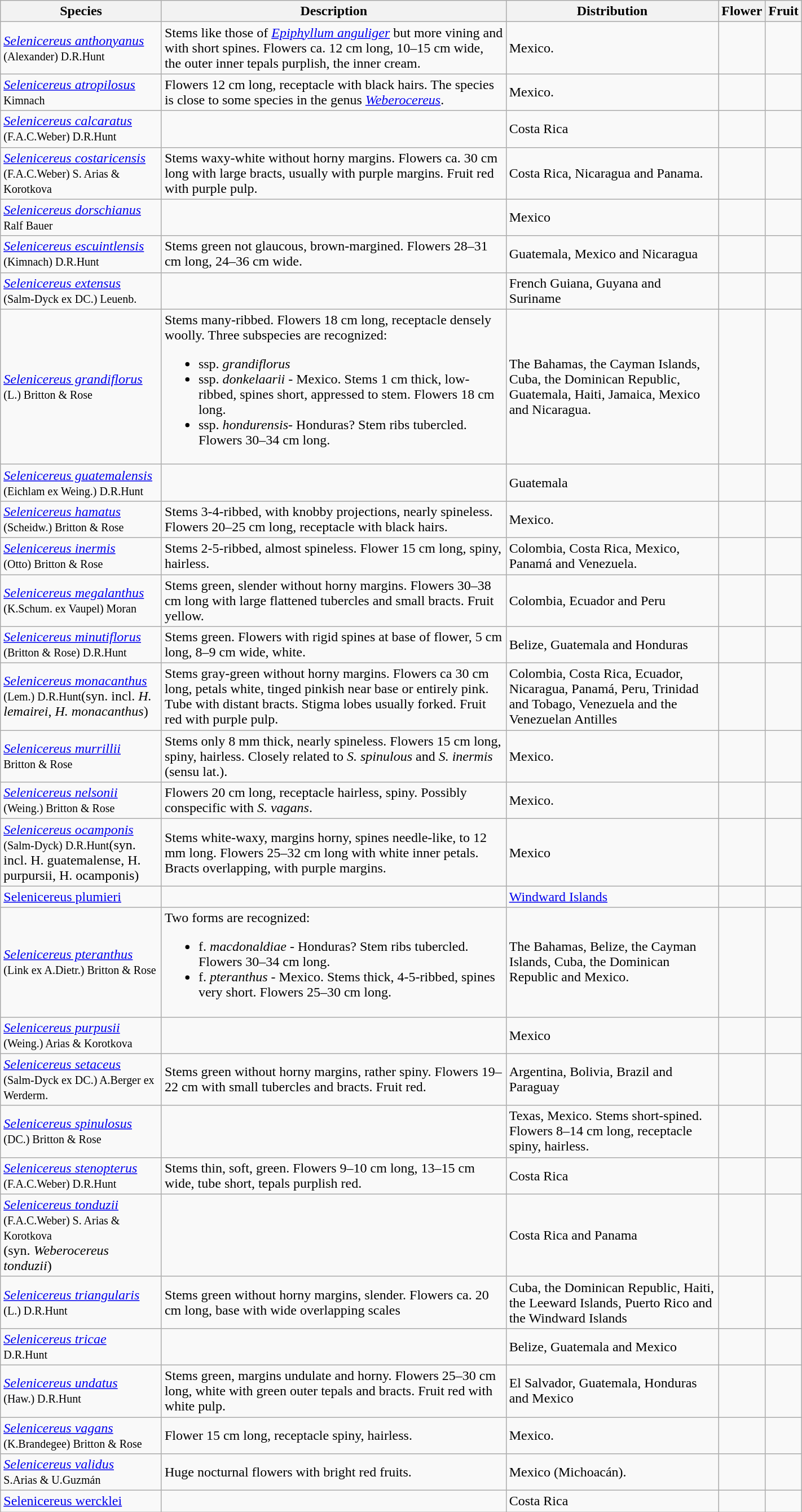<table class="wikitable sortable" style="text-align: left; width: 75%;">
<tr>
<th>Species</th>
<th>Description</th>
<th>Distribution</th>
<th>Flower</th>
<th>Fruit</th>
</tr>
<tr>
<td><em><a href='#'>Selenicereus anthonyanus</a></em><br><small>(Alexander) D.R.Hunt</small></td>
<td>Stems like those of <em><a href='#'>Epiphyllum anguliger</a></em> but more vining and with short spines. Flowers ca. 12 cm long, 10–15 cm wide, the outer inner tepals purplish, the inner cream.</td>
<td>Mexico.</td>
<td></td>
<td></td>
</tr>
<tr>
<td><em><a href='#'>Selenicereus atropilosus</a></em><br><small>Kimnach</small></td>
<td>Flowers 12 cm long, receptacle with black hairs. The species is close to some species in the genus <em><a href='#'>Weberocereus</a></em>.</td>
<td>Mexico.</td>
<td></td>
<td></td>
</tr>
<tr>
<td><em><a href='#'>Selenicereus calcaratus</a></em><br><small>(F.A.C.Weber) D.R.Hunt</small></td>
<td></td>
<td>Costa Rica</td>
<td></td>
<td></td>
</tr>
<tr>
<td><em><a href='#'>Selenicereus costaricensis</a></em><br><small>(F.A.C.Weber) S. Arias & Korotkova</small></td>
<td>Stems waxy-white without horny margins. Flowers ca. 30 cm long with large bracts, usually with purple margins. Fruit red with purple pulp.</td>
<td>Costa Rica, Nicaragua and Panama.</td>
<td></td>
<td></td>
</tr>
<tr>
<td><em><a href='#'>Selenicereus dorschianus</a></em><br><small>Ralf Bauer</small></td>
<td></td>
<td>Mexico</td>
<td></td>
<td></td>
</tr>
<tr>
<td><em><a href='#'>Selenicereus escuintlensis</a></em><br><small>(Kimnach) D.R.Hunt</small></td>
<td>Stems green not glaucous, brown-margined. Flowers 28–31 cm long, 24–36 cm wide.</td>
<td>Guatemala, Mexico and Nicaragua</td>
<td></td>
<td></td>
</tr>
<tr>
<td><em><a href='#'>Selenicereus extensus</a></em><br><small>(Salm-Dyck ex DC.) Leuenb.</small></td>
<td></td>
<td>French Guiana, Guyana and Suriname</td>
<td></td>
<td></td>
</tr>
<tr>
<td><em><a href='#'>Selenicereus grandiflorus</a></em><br><small>(L.) Britton & Rose</small></td>
<td>Stems many-ribbed. Flowers 18 cm long, receptacle densely woolly. Three subspecies are recognized:<br><ul><li>ssp. <em>grandiflorus</em></li><li>ssp. <em>donkelaarii</em> - Mexico. Stems 1 cm thick, low-ribbed, spines short, appressed to stem. Flowers 18 cm long.</li><li>ssp. <em>hondurensis</em>- Honduras? Stem ribs tubercled. Flowers 30–34 cm long.</li></ul></td>
<td>The Bahamas, the Cayman Islands, Cuba, the Dominican Republic, Guatemala, Haiti, Jamaica, Mexico and Nicaragua.</td>
<td></td>
<td></td>
</tr>
<tr>
<td><em><a href='#'>Selenicereus guatemalensis</a></em><br><small>(Eichlam ex Weing.) D.R.Hunt</small></td>
<td></td>
<td>Guatemala</td>
<td></td>
<td></td>
</tr>
<tr>
<td><em><a href='#'>Selenicereus hamatus</a></em><br><small>(Scheidw.) Britton & Rose</small></td>
<td>Stems 3-4-ribbed, with knobby projections, nearly spineless. Flowers 20–25 cm long, receptacle with black hairs.</td>
<td>Mexico.</td>
<td></td>
<td></td>
</tr>
<tr>
<td><em><a href='#'>Selenicereus inermis</a></em><br><small>(Otto) Britton & Rose</small></td>
<td>Stems 2-5-ribbed, almost spineless. Flower 15 cm long, spiny, hairless.</td>
<td>Colombia, Costa Rica, Mexico, Panamá and Venezuela.</td>
<td></td>
<td></td>
</tr>
<tr>
<td><em><a href='#'>Selenicereus megalanthus</a></em><br><small>(K.Schum. ex Vaupel) Moran</small></td>
<td>Stems green, slender without horny margins. Flowers 30–38 cm long with large flattened tubercles and small bracts. Fruit yellow.</td>
<td>Colombia, Ecuador and Peru</td>
<td></td>
<td></td>
</tr>
<tr>
<td><em><a href='#'>Selenicereus minutiflorus</a></em><br><small>(Britton & Rose) D.R.Hunt</small></td>
<td>Stems green. Flowers with rigid spines at base of flower, 5 cm long, 8–9 cm wide, white.</td>
<td>Belize, Guatemala and Honduras</td>
<td></td>
<td></td>
</tr>
<tr>
<td><em><a href='#'>Selenicereus monacanthus</a></em><br><small>(Lem.) D.R.Hunt</small>(syn. incl. <em>H. lemairei</em>, <em>H. monacanthus</em>)</td>
<td>Stems gray-green without horny margins. Flowers ca 30 cm long, petals white, tinged pinkish near base or entirely pink. Tube with distant bracts. Stigma lobes usually forked. Fruit red with purple pulp.</td>
<td>Colombia, Costa Rica, Ecuador, Nicaragua, Panamá, Peru, Trinidad and Tobago, Venezuela and the Venezuelan Antilles</td>
<td></td>
<td></td>
</tr>
<tr>
<td><em><a href='#'>Selenicereus murrillii</a></em><br><small>Britton & Rose</small></td>
<td>Stems only 8 mm thick, nearly spineless. Flowers 15 cm long, spiny, hairless. Closely related to <em>S. spinulous</em> and <em>S. inermis</em> (sensu lat.).</td>
<td>Mexico.</td>
<td></td>
<td></td>
</tr>
<tr>
<td><em><a href='#'>Selenicereus nelsonii</a></em><br><small>(Weing.) Britton & Rose</small></td>
<td>Flowers 20 cm long, receptacle hairless, spiny. Possibly conspecific with <em>S. vagans</em>.</td>
<td>Mexico.</td>
<td></td>
<td></td>
</tr>
<tr>
<td><em><a href='#'>Selenicereus ocamponis</a></em><br><small>(Salm-Dyck) D.R.Hunt</small>(syn. incl. H. guatemalense, H. purpursii, H. ocamponis)</td>
<td>Stems white-waxy, margins horny, spines needle-like, to 12 mm long. Flowers 25–32 cm long with white inner petals. Bracts overlapping, with purple margins.</td>
<td>Mexico</td>
<td></td>
<td></td>
</tr>
<tr>
<td><a href='#'>Selenicereus plumieri</a></td>
<td></td>
<td><a href='#'>Windward Islands</a></td>
<td></td>
<td></td>
</tr>
<tr>
<td><em><a href='#'>Selenicereus pteranthus</a></em><br><small>(Link ex A.Dietr.) Britton & Rose</small></td>
<td>Two forms are recognized:<br><ul><li>f. <em>macdonaldiae</em> - Honduras? Stem ribs tubercled. Flowers 30–34 cm long.</li><li>f. <em>pteranthus</em> - Mexico. Stems thick, 4-5-ribbed, spines very short. Flowers 25–30 cm long.</li></ul></td>
<td>The Bahamas, Belize, the Cayman Islands, Cuba, the Dominican Republic and Mexico.</td>
<td></td>
<td></td>
</tr>
<tr>
<td><em><a href='#'>Selenicereus purpusii</a></em><br><small>(Weing.) Arias & Korotkova</small></td>
<td></td>
<td>Mexico</td>
<td></td>
<td></td>
</tr>
<tr>
<td><em><a href='#'>Selenicereus setaceus</a></em><br><small>(Salm-Dyck ex DC.) A.Berger ex Werderm.</small></td>
<td>Stems green without horny margins, rather spiny. Flowers 19–22 cm with small tubercles and bracts. Fruit red.</td>
<td>Argentina, Bolivia, Brazil and Paraguay</td>
<td></td>
<td></td>
</tr>
<tr>
<td><em><a href='#'>Selenicereus spinulosus</a></em><br><small>(DC.) Britton & Rose</small></td>
<td></td>
<td>Texas, Mexico. Stems short-spined. Flowers 8–14 cm long, receptacle spiny, hairless.</td>
<td></td>
<td></td>
</tr>
<tr>
<td><em><a href='#'>Selenicereus stenopterus</a></em><br><small>(F.A.C.Weber) D.R.Hunt</small></td>
<td>Stems thin, soft, green. Flowers 9–10 cm long, 13–15 cm wide, tube short, tepals purplish red.</td>
<td>Costa Rica</td>
<td></td>
<td></td>
</tr>
<tr>
<td><em><a href='#'>Selenicereus tonduzii</a></em><br><small>(F.A.C.Weber) S. Arias & Korotkova</small><br>(syn. <em>Weberocereus tonduzii</em>)</td>
<td></td>
<td>Costa Rica and Panama</td>
<td></td>
<td></td>
</tr>
<tr>
<td><em><a href='#'>Selenicereus triangularis</a></em><br><small>(L.) D.R.Hunt</small></td>
<td>Stems green without horny margins, slender. Flowers ca. 20 cm long, base with wide overlapping scales</td>
<td>Cuba, the Dominican Republic, Haiti, the Leeward Islands, Puerto Rico and the Windward Islands</td>
<td></td>
<td></td>
</tr>
<tr>
<td><em><a href='#'>Selenicereus tricae</a></em><br><small>D.R.Hunt</small></td>
<td></td>
<td>Belize, Guatemala and Mexico</td>
<td></td>
<td></td>
</tr>
<tr>
<td><em><a href='#'>Selenicereus undatus</a></em><br><small>(Haw.) D.R.Hunt</small></td>
<td>Stems green, margins undulate and horny. Flowers 25–30 cm long, white with green outer tepals and bracts. Fruit red with white pulp.</td>
<td>El Salvador, Guatemala, Honduras and Mexico</td>
<td></td>
<td></td>
</tr>
<tr>
<td><em><a href='#'>Selenicereus vagans</a></em><br><small>(K.Brandegee) Britton & Rose</small></td>
<td>Flower 15 cm long, receptacle spiny, hairless.</td>
<td>Mexico.</td>
<td></td>
<td></td>
</tr>
<tr>
<td><em><a href='#'>Selenicereus validus</a></em><br><small>S.Arias & U.Guzmán</small></td>
<td>Huge nocturnal flowers with bright red fruits.</td>
<td>Mexico (Michoacán).</td>
<td></td>
<td></td>
</tr>
<tr>
<td><a href='#'>Selenicereus wercklei</a></td>
<td></td>
<td>Costa Rica</td>
<td></td>
<td></td>
</tr>
</table>
